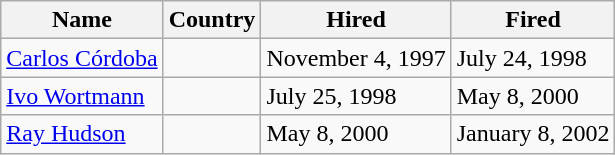<table class="wikitable">
<tr>
<th>Name</th>
<th>Country</th>
<th>Hired</th>
<th>Fired</th>
</tr>
<tr>
<td><a href='#'>Carlos Córdoba</a></td>
<td></td>
<td>November 4, 1997</td>
<td>July 24, 1998</td>
</tr>
<tr>
<td><a href='#'>Ivo Wortmann</a></td>
<td></td>
<td>July 25, 1998</td>
<td>May 8, 2000</td>
</tr>
<tr>
<td><a href='#'>Ray Hudson</a></td>
<td></td>
<td>May 8, 2000</td>
<td>January 8, 2002</td>
</tr>
</table>
